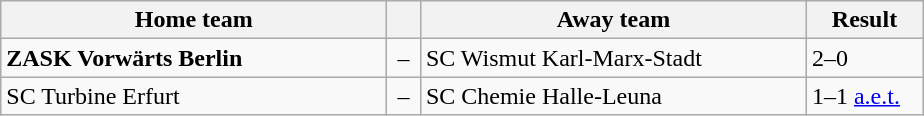<table class="wikitable" style="width–585px;" border="1">
<tr>
<th style="width:250px;" align="left">Home team</th>
<th style="width:15px;"></th>
<th style="width:250px;" align="left">Away team</th>
<th style="width:70px;" align="center;">Result</th>
</tr>
<tr>
<td><strong>ZASK Vorwärts Berlin</strong></td>
<td align="center">–</td>
<td>SC Wismut Karl-Marx-Stadt</td>
<td>2–0</td>
</tr>
<tr>
<td>SC Turbine Erfurt</td>
<td align="center">–</td>
<td>SC Chemie Halle-Leuna</td>
<td>1–1 <a href='#'>a.e.t.</a></td>
</tr>
</table>
